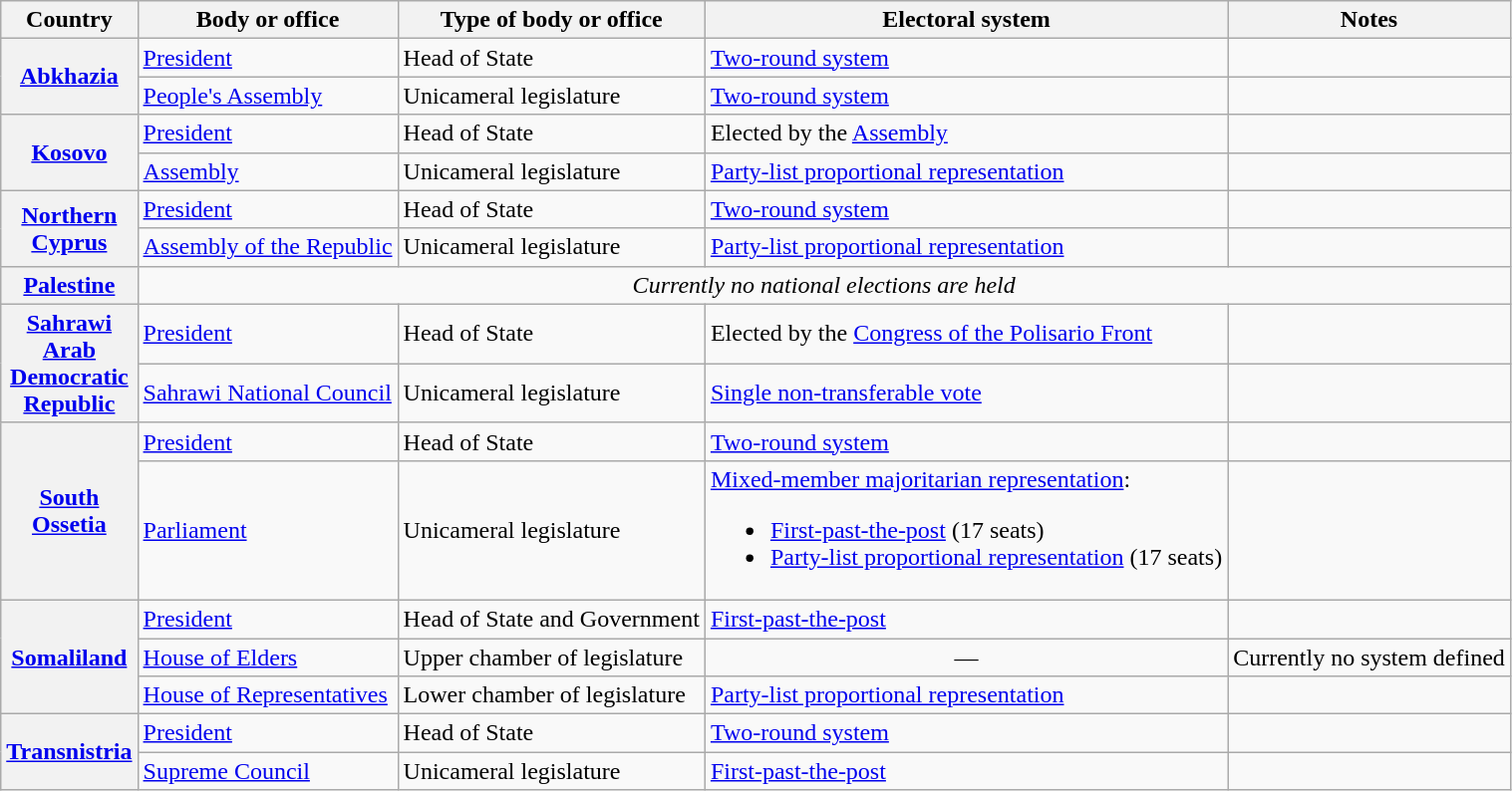<table class="wikitable sortable sticky-header-multi">
<tr>
<th scope=col width=80px>Country</th>
<th scope=col>Body or office</th>
<th scope=col>Type of body or office</th>
<th scope=col>Electoral system</th>
<th scope=col>Notes</th>
</tr>
<tr>
<th scope=row rowspan=2><a href='#'>Abkhazia</a></th>
<td><a href='#'>President</a></td>
<td>Head of State</td>
<td><a href='#'>Two-round system</a></td>
<td></td>
</tr>
<tr>
<td><a href='#'>People's Assembly</a></td>
<td>Unicameral legislature</td>
<td><a href='#'>Two-round system</a></td>
<td></td>
</tr>
<tr>
<th scope=row rowspan=2><a href='#'>Kosovo</a></th>
<td><a href='#'>President</a></td>
<td>Head of State</td>
<td>Elected by the <a href='#'>Assembly</a></td>
<td></td>
</tr>
<tr>
<td><a href='#'>Assembly</a></td>
<td>Unicameral legislature</td>
<td><a href='#'>Party-list proportional representation</a></td>
<td></td>
</tr>
<tr>
<th scope=row rowspan=2><a href='#'>Northern Cyprus</a></th>
<td><a href='#'>President</a></td>
<td>Head of State</td>
<td><a href='#'>Two-round system</a></td>
<td></td>
</tr>
<tr>
<td><a href='#'>Assembly of the Republic</a></td>
<td>Unicameral legislature</td>
<td><a href='#'>Party-list proportional representation</a></td>
<td></td>
</tr>
<tr>
<th scope=row><a href='#'>Palestine</a></th>
<td colspan=4 align=center><em>Currently no national elections are held</em></td>
</tr>
<tr>
<th scope=row rowspan=2><a href='#'>Sahrawi Arab Democratic Republic</a></th>
<td><a href='#'>President</a></td>
<td>Head of State</td>
<td>Elected by the <a href='#'>Congress of the Polisario Front</a></td>
<td></td>
</tr>
<tr>
<td><a href='#'>Sahrawi National Council</a></td>
<td>Unicameral legislature</td>
<td><a href='#'>Single non-transferable vote</a></td>
<td></td>
</tr>
<tr>
<th scope=row rowspan=2><a href='#'>South Ossetia</a></th>
<td><a href='#'>President</a></td>
<td>Head of State</td>
<td><a href='#'>Two-round system</a></td>
<td></td>
</tr>
<tr>
<td><a href='#'>Parliament</a></td>
<td>Unicameral legislature</td>
<td><a href='#'>Mixed-member majoritarian representation</a>:<br><ul><li><a href='#'>First-past-the-post</a> (17 seats)</li><li><a href='#'>Party-list proportional representation</a> (17 seats)</li></ul></td>
<td></td>
</tr>
<tr>
<th scope=row rowspan=3><a href='#'>Somaliland</a></th>
<td><a href='#'>President</a></td>
<td>Head of State and Government</td>
<td><a href='#'>First-past-the-post</a></td>
<td></td>
</tr>
<tr>
<td><a href='#'>House of Elders</a></td>
<td>Upper chamber of legislature</td>
<td align=center>—</td>
<td>Currently no system defined</td>
</tr>
<tr>
<td><a href='#'>House of Representatives</a></td>
<td>Lower chamber of legislature</td>
<td><a href='#'>Party-list proportional representation</a></td>
<td></td>
</tr>
<tr>
<th scope=row rowspan=2><a href='#'>Transnistria</a></th>
<td><a href='#'>President</a></td>
<td>Head of State</td>
<td><a href='#'>Two-round system</a></td>
<td></td>
</tr>
<tr>
<td><a href='#'>Supreme Council</a></td>
<td>Unicameral legislature</td>
<td><a href='#'>First-past-the-post</a></td>
<td></td>
</tr>
</table>
